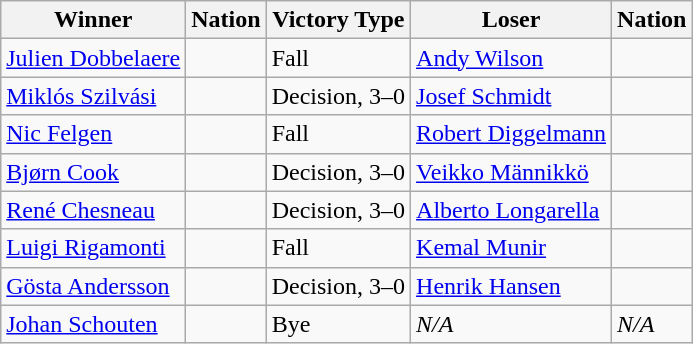<table class="wikitable sortable" style="text-align:left;">
<tr>
<th>Winner</th>
<th>Nation</th>
<th>Victory Type</th>
<th>Loser</th>
<th>Nation</th>
</tr>
<tr>
<td><a href='#'>Julien Dobbelaere</a></td>
<td></td>
<td>Fall</td>
<td><a href='#'>Andy Wilson</a></td>
<td></td>
</tr>
<tr>
<td><a href='#'>Miklós Szilvási</a></td>
<td></td>
<td>Decision, 3–0</td>
<td><a href='#'>Josef Schmidt</a></td>
<td></td>
</tr>
<tr>
<td><a href='#'>Nic Felgen</a></td>
<td></td>
<td>Fall</td>
<td><a href='#'>Robert Diggelmann</a></td>
<td></td>
</tr>
<tr>
<td><a href='#'>Bjørn Cook</a></td>
<td></td>
<td>Decision, 3–0</td>
<td><a href='#'>Veikko Männikkö</a></td>
<td></td>
</tr>
<tr>
<td><a href='#'>René Chesneau</a></td>
<td></td>
<td>Decision, 3–0</td>
<td><a href='#'>Alberto Longarella</a></td>
<td></td>
</tr>
<tr>
<td><a href='#'>Luigi Rigamonti</a></td>
<td></td>
<td>Fall</td>
<td><a href='#'>Kemal Munir</a></td>
<td></td>
</tr>
<tr>
<td><a href='#'>Gösta Andersson</a></td>
<td></td>
<td>Decision, 3–0</td>
<td><a href='#'>Henrik Hansen</a></td>
<td></td>
</tr>
<tr>
<td><a href='#'>Johan Schouten</a></td>
<td></td>
<td>Bye</td>
<td><em>N/A</em></td>
<td><em>N/A</em></td>
</tr>
</table>
